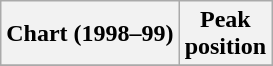<table class="wikitable plainrowheaders" style="text-align:center">
<tr>
<th scope="col">Chart (1998–99)</th>
<th scope="col">Peak<br> position</th>
</tr>
<tr>
</tr>
</table>
